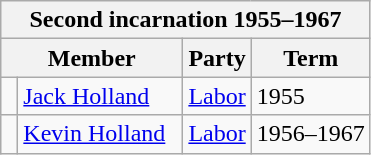<table class="wikitable">
<tr>
<th colspan=4>Second incarnation 1955–1967</th>
</tr>
<tr>
<th colspan="2">Member</th>
<th>Party</th>
<th>Term</th>
</tr>
<tr>
<td> </td>
<td><a href='#'>Jack Holland</a></td>
<td><a href='#'>Labor</a></td>
<td>1955</td>
</tr>
<tr>
<td> </td>
<td><a href='#'>Kevin Holland</a>  </td>
<td><a href='#'>Labor</a></td>
<td>1956–1967</td>
</tr>
</table>
